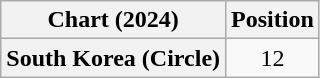<table class="wikitable plainrowheaders" style="text-align:center">
<tr>
<th scope="col">Chart (2024)</th>
<th scope="col">Position</th>
</tr>
<tr>
<th scope="row">South Korea (Circle)</th>
<td>12</td>
</tr>
</table>
